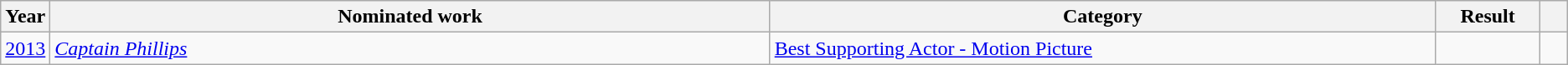<table class=wikitable>
<tr>
<th scope="col" style="width:1em;">Year</th>
<th scope="col" style="width:39em;">Nominated work</th>
<th scope="col" style="width:36em;">Category</th>
<th scope="col" style="width:5em;">Result</th>
<th scope="col" style="width:1em;"></th>
</tr>
<tr>
<td><a href='#'>2013</a></td>
<td><em><a href='#'>Captain Phillips</a></em></td>
<td><a href='#'>Best Supporting Actor - Motion Picture</a></td>
<td></td>
<td></td>
</tr>
</table>
